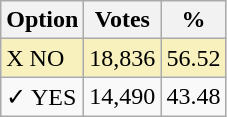<table class="wikitable">
<tr>
<th>Option</th>
<th>Votes</th>
<th>%</th>
</tr>
<tr>
<td style=background:#f8f1bd>X NO</td>
<td style=background:#f8f1bd>18,836</td>
<td style=background:#f8f1bd>56.52</td>
</tr>
<tr>
<td>✓ YES</td>
<td>14,490</td>
<td>43.48</td>
</tr>
</table>
